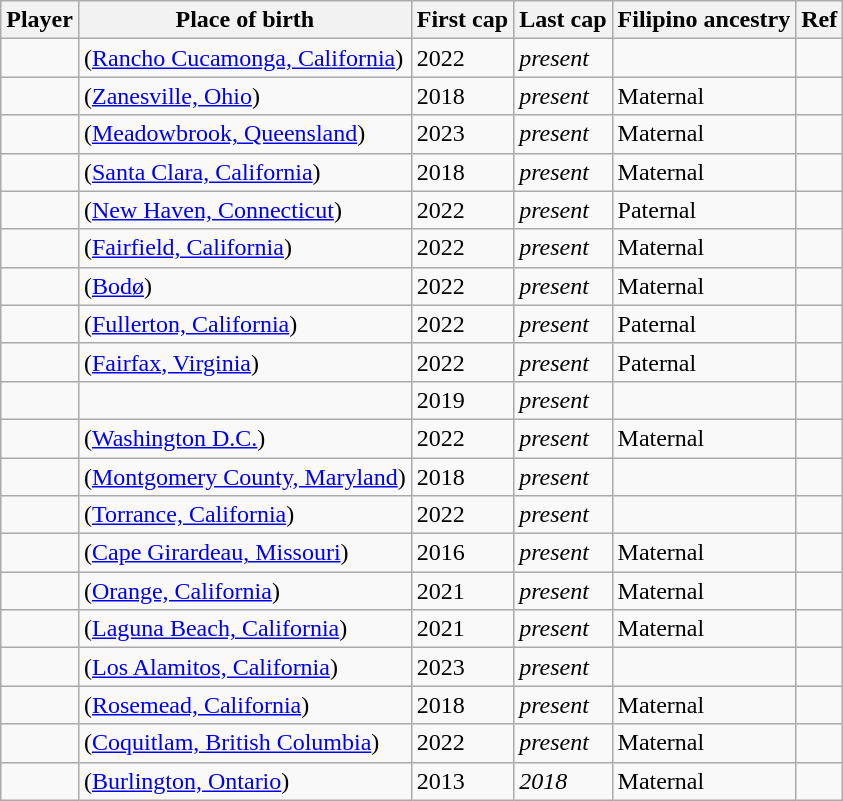<table class="wikitable sortable">
<tr>
<th>Player</th>
<th>Place of birth</th>
<th>First cap</th>
<th>Last cap</th>
<th>Filipino ancestry</th>
<th>Ref</th>
</tr>
<tr>
<td></td>
<td> (<a href='#'>Rancho Cucamonga, California</a>)</td>
<td>2022</td>
<td><em>present</em></td>
<td></td>
<td></td>
</tr>
<tr>
<td></td>
<td> (<a href='#'>Zanesville, Ohio</a>)</td>
<td>2018</td>
<td><em>present</em></td>
<td>Maternal</td>
<td></td>
</tr>
<tr>
<td></td>
<td> (<a href='#'>Meadowbrook, Queensland</a>)</td>
<td>2023</td>
<td><em>present</em></td>
<td>Maternal</td>
<td></td>
</tr>
<tr>
<td></td>
<td> (<a href='#'>Santa Clara, California</a>)</td>
<td>2018</td>
<td><em>present</em></td>
<td>Maternal</td>
<td></td>
</tr>
<tr>
<td></td>
<td> (<a href='#'>New Haven, Connecticut</a>)</td>
<td>2022</td>
<td><em>present</em></td>
<td>Paternal</td>
<td></td>
</tr>
<tr>
<td></td>
<td> (<a href='#'>Fairfield, California</a>)</td>
<td>2022</td>
<td><em>present</em></td>
<td>Maternal</td>
<td></td>
</tr>
<tr>
<td></td>
<td> (<a href='#'>Bodø</a>)</td>
<td>2022</td>
<td><em>present</em></td>
<td>Maternal</td>
<td></td>
</tr>
<tr>
<td></td>
<td> (<a href='#'>Fullerton, California</a>)</td>
<td>2022</td>
<td><em>present</em></td>
<td>Paternal</td>
<td></td>
</tr>
<tr>
<td></td>
<td> (<a href='#'>Fairfax, Virginia</a>)</td>
<td>2022</td>
<td><em>present</em></td>
<td>Paternal</td>
<td></td>
</tr>
<tr>
<td></td>
<td></td>
<td>2019</td>
<td><em>present</em></td>
<td></td>
<td></td>
</tr>
<tr>
<td></td>
<td> (<a href='#'>Washington D.C.</a>)</td>
<td>2022</td>
<td><em>present</em></td>
<td>Maternal</td>
<td></td>
</tr>
<tr>
<td></td>
<td> (<a href='#'>Montgomery County, Maryland</a>)</td>
<td>2018</td>
<td><em>present</em></td>
<td></td>
<td></td>
</tr>
<tr>
<td></td>
<td> (<a href='#'>Torrance, California</a>)</td>
<td>2022</td>
<td><em>present</em></td>
<td></td>
<td></td>
</tr>
<tr>
<td></td>
<td> (<a href='#'>Cape Girardeau, Missouri</a>)</td>
<td>2016</td>
<td><em>present</em></td>
<td>Maternal</td>
<td></td>
</tr>
<tr>
<td></td>
<td> (<a href='#'>Orange, California</a>)</td>
<td>2021</td>
<td><em>present</em></td>
<td>Maternal</td>
<td></td>
</tr>
<tr>
<td></td>
<td> (<a href='#'>Laguna Beach, California</a>)</td>
<td>2021</td>
<td><em>present</em></td>
<td>Maternal</td>
<td></td>
</tr>
<tr>
<td></td>
<td> (<a href='#'>Los Alamitos, California</a>)</td>
<td>2023</td>
<td><em>present</em></td>
<td></td>
<td></td>
</tr>
<tr>
<td></td>
<td> (<a href='#'>Rosemead, California</a>)</td>
<td>2018</td>
<td><em>present</em></td>
<td>Maternal</td>
<td></td>
</tr>
<tr>
<td></td>
<td> (<a href='#'>Coquitlam, British Columbia</a>)</td>
<td>2022</td>
<td><em>present</em></td>
<td>Maternal</td>
<td></td>
</tr>
<tr>
<td></td>
<td> (<a href='#'>Burlington, Ontario</a>)</td>
<td>2013</td>
<td><em>2018</em></td>
<td>Maternal</td>
<td></td>
</tr>
</table>
